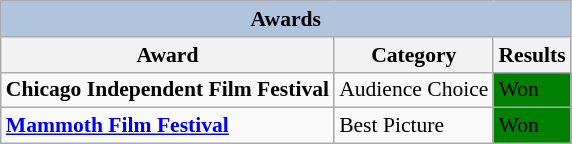<table class="wikitable" style="font-size:90%;">
<tr>
<th colspan="4" style="background:LightSteelBlue;">Awards</th>
</tr>
<tr>
<th>Award</th>
<th>Category</th>
<th>Results</th>
</tr>
<tr>
<td><strong>Chicago Independent Film Festival</strong></td>
<td>Audience Choice</td>
<td bgcolor=green>Won</td>
</tr>
<tr>
<td><strong><a href='#'>Mammoth Film Festival</a></strong></td>
<td>Best Picture</td>
<td bgcolor=green>Won</td>
</tr>
</table>
